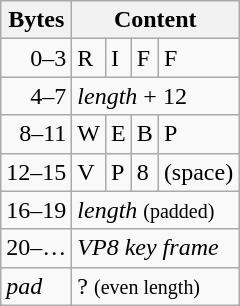<table class="wikitable floatright">
<tr>
<th>Bytes</th>
<th colspan="4">Content</th>
</tr>
<tr>
<td align="right">0–3</td>
<td>R</td>
<td>I</td>
<td>F</td>
<td>F</td>
</tr>
<tr>
<td align="right">4–7</td>
<td colspan="4"><em>length</em> + 12</td>
</tr>
<tr>
<td align="right">8–11</td>
<td>W</td>
<td>E</td>
<td>B</td>
<td>P</td>
</tr>
<tr>
<td align="right">12–15</td>
<td>V</td>
<td>P</td>
<td>8</td>
<td>(space)</td>
</tr>
<tr>
<td align="right">16–19</td>
<td colspan="4"><em>length</em> <small>(padded)</small></td>
</tr>
<tr>
<td align="right">20–…</td>
<td colspan="4"><em>VP8 key frame</em></td>
</tr>
<tr>
<td><em>pad</em></td>
<td colspan="4">? <small>(even length)</small></td>
</tr>
</table>
